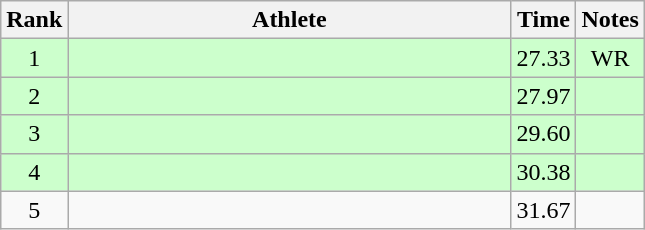<table class="wikitable" style="text-align:center">
<tr>
<th>Rank</th>
<th Style="width:18em">Athlete</th>
<th>Time</th>
<th>Notes</th>
</tr>
<tr style="background:#cfc">
<td>1</td>
<td style="text-align:left"></td>
<td>27.33</td>
<td>WR</td>
</tr>
<tr style="background:#cfc">
<td>2</td>
<td style="text-align:left"></td>
<td>27.97</td>
<td></td>
</tr>
<tr style="background:#cfc">
<td>3</td>
<td style="text-align:left"></td>
<td>29.60</td>
<td></td>
</tr>
<tr style="background:#cfc">
<td>4</td>
<td style="text-align:left"></td>
<td>30.38</td>
<td></td>
</tr>
<tr>
<td>5</td>
<td style="text-align:left"></td>
<td>31.67</td>
<td></td>
</tr>
</table>
